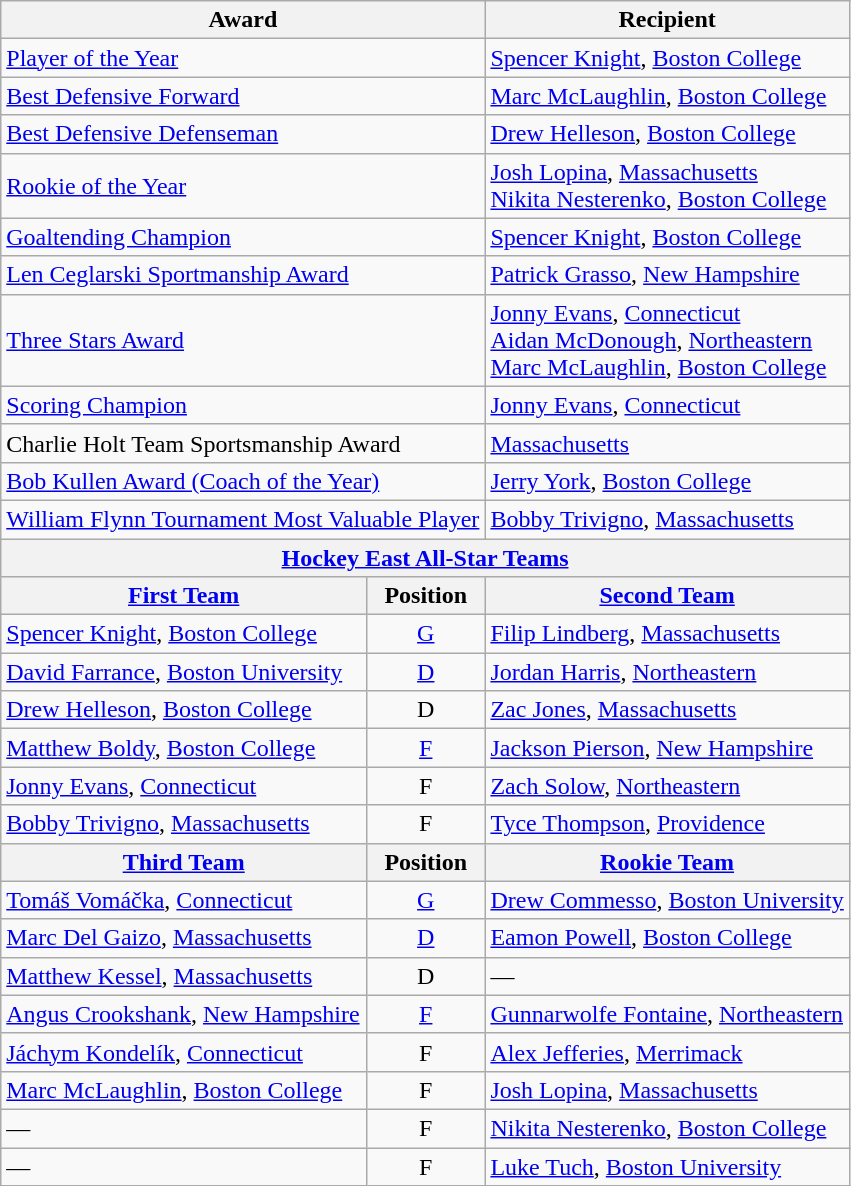<table class="wikitable">
<tr>
<th colspan=2>Award</th>
<th>Recipient</th>
</tr>
<tr>
<td colspan=2><a href='#'>Player of the Year</a></td>
<td><a href='#'>Spencer Knight</a>, <a href='#'>Boston College</a></td>
</tr>
<tr>
<td colspan=2><a href='#'>Best Defensive Forward</a></td>
<td><a href='#'>Marc McLaughlin</a>, <a href='#'>Boston College</a></td>
</tr>
<tr>
<td colspan=2><a href='#'>Best Defensive Defenseman</a></td>
<td><a href='#'>Drew Helleson</a>, <a href='#'>Boston College</a></td>
</tr>
<tr>
<td colspan=2><a href='#'>Rookie of the Year</a></td>
<td><a href='#'>Josh Lopina</a>, <a href='#'>Massachusetts</a><br><a href='#'>Nikita Nesterenko</a>, <a href='#'>Boston College</a></td>
</tr>
<tr>
<td colspan=2><a href='#'>Goaltending Champion</a></td>
<td><a href='#'>Spencer Knight</a>, <a href='#'>Boston College</a></td>
</tr>
<tr>
<td colspan=2><a href='#'>Len Ceglarski Sportmanship Award</a></td>
<td><a href='#'>Patrick Grasso</a>, <a href='#'>New Hampshire</a></td>
</tr>
<tr>
<td colspan=2><a href='#'>Three Stars Award</a></td>
<td><a href='#'>Jonny Evans</a>, <a href='#'>Connecticut</a><br><a href='#'>Aidan McDonough</a>, <a href='#'>Northeastern</a><br><a href='#'>Marc McLaughlin</a>, <a href='#'>Boston College</a></td>
</tr>
<tr>
<td colspan=2><a href='#'>Scoring Champion</a></td>
<td><a href='#'>Jonny Evans</a>, <a href='#'>Connecticut</a></td>
</tr>
<tr>
<td colspan=2>Charlie Holt Team Sportsmanship Award</td>
<td><a href='#'>Massachusetts</a></td>
</tr>
<tr>
<td colspan=2><a href='#'>Bob Kullen Award (Coach of the Year)</a></td>
<td><a href='#'>Jerry York</a>, <a href='#'>Boston College</a></td>
</tr>
<tr>
<td colspan=2><a href='#'>William Flynn Tournament Most Valuable Player</a></td>
<td><a href='#'>Bobby Trivigno</a>, <a href='#'>Massachusetts</a></td>
</tr>
<tr>
<th colspan=3><a href='#'>Hockey East All-Star Teams</a></th>
</tr>
<tr>
<th><a href='#'>First Team</a></th>
<th>  Position  </th>
<th><a href='#'>Second Team</a></th>
</tr>
<tr>
<td><a href='#'>Spencer Knight</a>, <a href='#'>Boston College</a></td>
<td align=center><a href='#'>G</a></td>
<td><a href='#'>Filip Lindberg</a>, <a href='#'>Massachusetts</a></td>
</tr>
<tr>
<td><a href='#'>David Farrance</a>, <a href='#'>Boston University</a></td>
<td align=center><a href='#'>D</a></td>
<td><a href='#'>Jordan Harris</a>, <a href='#'>Northeastern</a></td>
</tr>
<tr>
<td><a href='#'>Drew Helleson</a>, <a href='#'>Boston College</a></td>
<td align=center>D</td>
<td><a href='#'>Zac Jones</a>, <a href='#'>Massachusetts</a></td>
</tr>
<tr>
<td><a href='#'>Matthew Boldy</a>, <a href='#'>Boston College</a></td>
<td align=center><a href='#'>F</a></td>
<td><a href='#'>Jackson Pierson</a>, <a href='#'>New Hampshire</a></td>
</tr>
<tr>
<td><a href='#'>Jonny Evans</a>, <a href='#'>Connecticut</a></td>
<td align=center>F</td>
<td><a href='#'>Zach Solow</a>, <a href='#'>Northeastern</a></td>
</tr>
<tr>
<td><a href='#'>Bobby Trivigno</a>, <a href='#'>Massachusetts</a></td>
<td align=center>F</td>
<td><a href='#'>Tyce Thompson</a>, <a href='#'>Providence</a></td>
</tr>
<tr>
<th><a href='#'>Third Team</a></th>
<th>  Position  </th>
<th><a href='#'>Rookie Team</a></th>
</tr>
<tr>
<td><a href='#'>Tomáš Vomáčka</a>, <a href='#'>Connecticut</a></td>
<td align=center><a href='#'>G</a></td>
<td><a href='#'>Drew Commesso</a>, <a href='#'>Boston University</a></td>
</tr>
<tr>
<td><a href='#'>Marc Del Gaizo</a>, <a href='#'>Massachusetts</a></td>
<td align=center><a href='#'>D</a></td>
<td><a href='#'>Eamon Powell</a>, <a href='#'>Boston College</a></td>
</tr>
<tr>
<td><a href='#'>Matthew Kessel</a>, <a href='#'>Massachusetts</a></td>
<td align=center>D</td>
<td>—</td>
</tr>
<tr>
<td><a href='#'>Angus Crookshank</a>, <a href='#'>New Hampshire</a></td>
<td align=center><a href='#'>F</a></td>
<td><a href='#'>Gunnarwolfe Fontaine</a>, <a href='#'>Northeastern</a></td>
</tr>
<tr>
<td><a href='#'>Jáchym Kondelík</a>, <a href='#'>Connecticut</a></td>
<td align=center>F</td>
<td><a href='#'>Alex Jefferies</a>, <a href='#'>Merrimack</a></td>
</tr>
<tr>
<td><a href='#'>Marc McLaughlin</a>, <a href='#'>Boston College</a></td>
<td align=center>F</td>
<td><a href='#'>Josh Lopina</a>, <a href='#'>Massachusetts</a></td>
</tr>
<tr>
<td>—</td>
<td align=center>F</td>
<td><a href='#'>Nikita Nesterenko</a>, <a href='#'>Boston College</a></td>
</tr>
<tr>
<td>—</td>
<td align=center>F</td>
<td><a href='#'>Luke Tuch</a>, <a href='#'>Boston University</a></td>
</tr>
</table>
